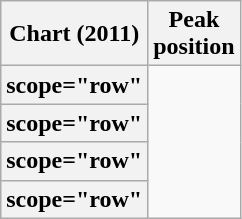<table class="wikitable sortable plainrowheaders">
<tr>
<th scope="col">Chart (2011)</th>
<th scope="col">Peak<br>position</th>
</tr>
<tr>
<th>scope="row" </th>
</tr>
<tr>
<th>scope="row" </th>
</tr>
<tr>
<th>scope="row" </th>
</tr>
<tr>
<th>scope="row" </th>
</tr>
</table>
